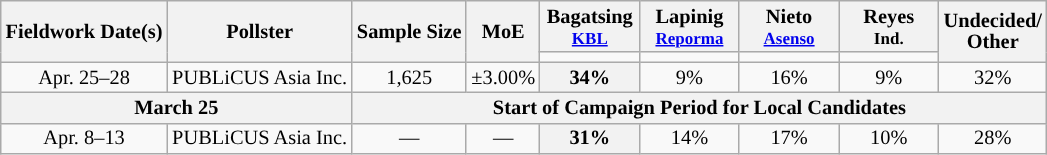<table class="wikitable" style="text-align:center;font-size:85%;line-height:14px">
<tr>
<th rowspan="2">Fieldwork Date(s)</th>
<th rowspan="2">Pollster</th>
<th rowspan="2">Sample Size</th>
<th rowspan="2">MoE</th>
<th style="width:60px;">Bagatsing<br><small><a href='#'>KBL</a></small></th>
<th style="width:60px;">Lapinig<br><small><a href='#'>Reporma</a></small></th>
<th style="width:60px;">Nieto<br><small><a href='#'>Asenso</a></small></th>
<th style="width:60px;">Reyes<br><small>Ind.</small></th>
<th rowspan="2" style="width:60px;">Undecided/<br>Other</th>
</tr>
<tr>
<td style="background:"></td>
<td style="background:"></td>
<td style="background:"></td>
<td style="background:"></td>
</tr>
<tr>
<td>Apr. 25–28</td>
<td>PUBLiCUS Asia Inc.</td>
<td>1,625</td>
<td>±3.00%</td>
<th style="background-color:#"><strong>34%</strong></th>
<td>9%</td>
<td>16%</td>
<td>9%</td>
<td>32%</td>
</tr>
<tr>
<th colspan="2">March 25</th>
<th colspan="7">Start of Campaign Period for Local Candidates</th>
</tr>
<tr>
<td>Apr. 8–13</td>
<td>PUBLiCUS Asia Inc.</td>
<td>—</td>
<td>—</td>
<th style="background-color:#"><strong>31%</strong></th>
<td>14%</td>
<td>17%</td>
<td>10%</td>
<td>28%</td>
</tr>
</table>
